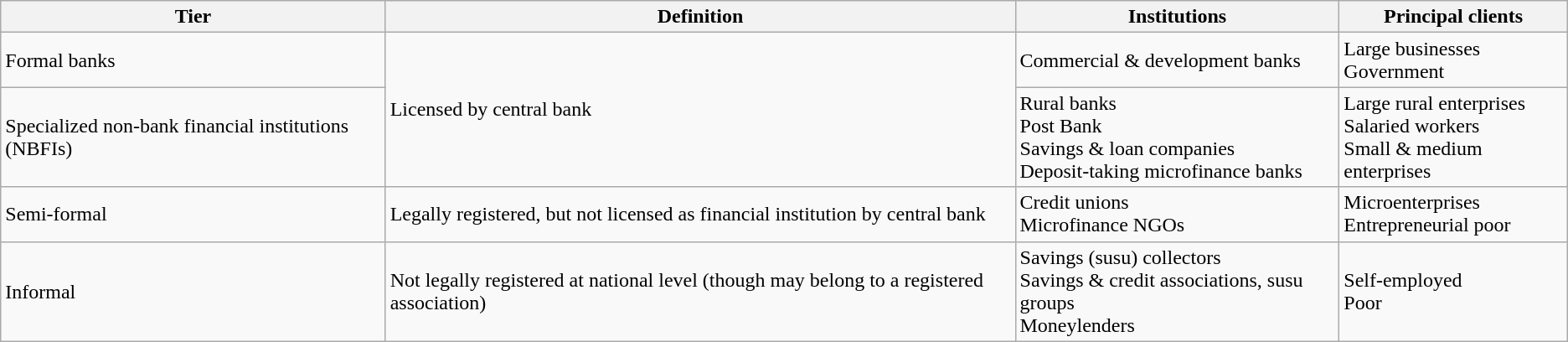<table class="wikitable">
<tr>
<th>Tier</th>
<th>Definition</th>
<th>Institutions</th>
<th>Principal clients</th>
</tr>
<tr>
<td>Formal banks</td>
<td rowspan="2">Licensed by central bank</td>
<td>Commercial & development banks</td>
<td>Large businesses<br>Government</td>
</tr>
<tr>
<td>Specialized non-bank financial institutions (NBFIs)</td>
<td>Rural banks<br>Post Bank<br>Savings & loan companies<br>Deposit-taking microfinance banks</td>
<td>Large rural enterprises<br>Salaried workers<br>Small & medium enterprises</td>
</tr>
<tr>
<td>Semi-formal</td>
<td>Legally registered, but not licensed as financial institution by central bank</td>
<td>Credit unions<br>Microfinance NGOs</td>
<td>Microenterprises<br>Entrepreneurial poor</td>
</tr>
<tr>
<td>Informal</td>
<td>Not legally registered at national level (though may belong to a registered association)</td>
<td>Savings (susu) collectors<br>Savings & credit associations, susu groups<br>Moneylenders</td>
<td>Self-employed<br>Poor</td>
</tr>
</table>
